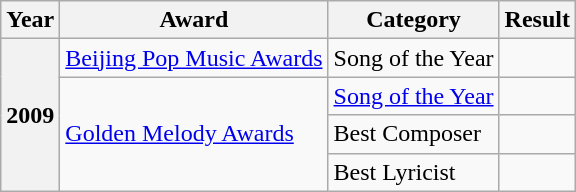<table class="wikitable sortable plainrowheaders">
<tr>
<th class="unsortable">Year</th>
<th>Award</th>
<th>Category</th>
<th>Result</th>
</tr>
<tr>
<th rowspan="4" scope="row">2009</th>
<td><a href='#'>Beijing Pop Music Awards</a></td>
<td>Song of the Year</td>
<td></td>
</tr>
<tr>
<td rowspan="3"><a href='#'>Golden Melody Awards</a></td>
<td><a href='#'>Song of the Year</a></td>
<td></td>
</tr>
<tr>
<td>Best Composer</td>
<td></td>
</tr>
<tr>
<td>Best Lyricist</td>
<td></td>
</tr>
</table>
